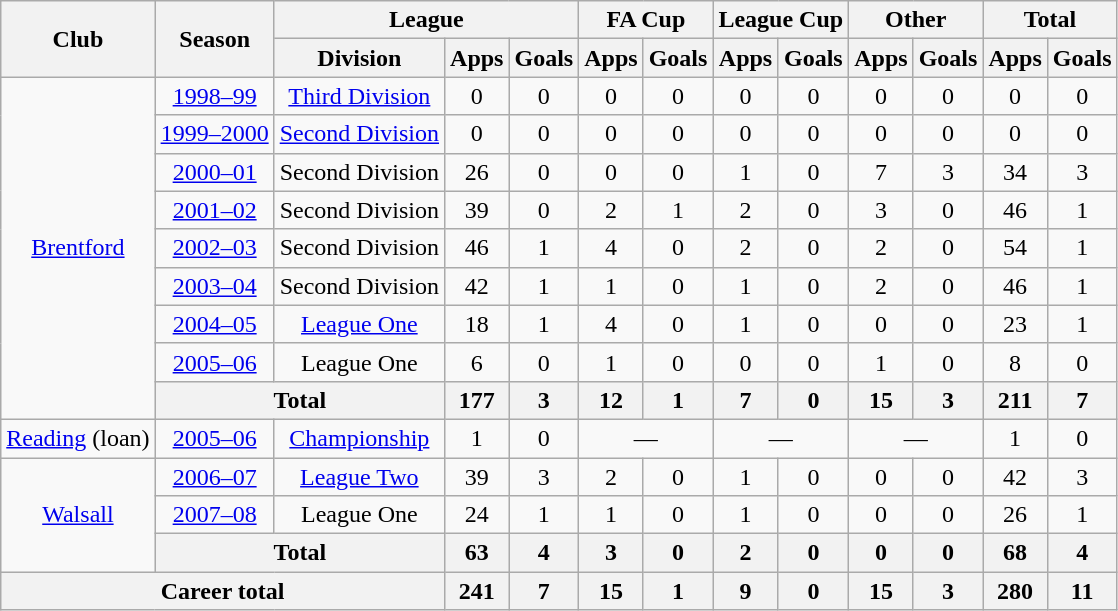<table class="wikitable" style="text-align: center;">
<tr>
<th rowspan="2">Club</th>
<th rowspan="2">Season</th>
<th colspan="3">League</th>
<th colspan="2">FA Cup</th>
<th colspan="2">League Cup</th>
<th colspan="2">Other</th>
<th colspan="2">Total</th>
</tr>
<tr>
<th>Division</th>
<th>Apps</th>
<th>Goals</th>
<th>Apps</th>
<th>Goals</th>
<th>Apps</th>
<th>Goals</th>
<th>Apps</th>
<th>Goals</th>
<th>Apps</th>
<th>Goals</th>
</tr>
<tr>
<td rowspan="9"><a href='#'>Brentford</a></td>
<td><a href='#'>1998–99</a></td>
<td><a href='#'>Third Division</a></td>
<td>0</td>
<td>0</td>
<td>0</td>
<td>0</td>
<td>0</td>
<td>0</td>
<td>0</td>
<td>0</td>
<td>0</td>
<td>0</td>
</tr>
<tr>
<td><a href='#'>1999–2000</a></td>
<td><a href='#'>Second Division</a></td>
<td>0</td>
<td>0</td>
<td>0</td>
<td>0</td>
<td>0</td>
<td>0</td>
<td>0</td>
<td>0</td>
<td>0</td>
<td>0</td>
</tr>
<tr>
<td><a href='#'>2000–01</a></td>
<td>Second Division</td>
<td>26</td>
<td>0</td>
<td>0</td>
<td>0</td>
<td>1</td>
<td>0</td>
<td>7</td>
<td>3</td>
<td>34</td>
<td>3</td>
</tr>
<tr>
<td><a href='#'>2001–02</a></td>
<td>Second Division</td>
<td>39</td>
<td>0</td>
<td>2</td>
<td>1</td>
<td>2</td>
<td>0</td>
<td>3</td>
<td>0</td>
<td>46</td>
<td>1</td>
</tr>
<tr>
<td><a href='#'>2002–03</a></td>
<td>Second Division</td>
<td>46</td>
<td>1</td>
<td>4</td>
<td>0</td>
<td>2</td>
<td>0</td>
<td>2</td>
<td>0</td>
<td>54</td>
<td>1</td>
</tr>
<tr>
<td><a href='#'>2003–04</a></td>
<td>Second Division</td>
<td>42</td>
<td>1</td>
<td>1</td>
<td>0</td>
<td>1</td>
<td>0</td>
<td>2</td>
<td>0</td>
<td>46</td>
<td>1</td>
</tr>
<tr>
<td><a href='#'>2004–05</a></td>
<td><a href='#'>League One</a></td>
<td>18</td>
<td>1</td>
<td>4</td>
<td>0</td>
<td>1</td>
<td>0</td>
<td>0</td>
<td>0</td>
<td>23</td>
<td>1</td>
</tr>
<tr>
<td><a href='#'>2005–06</a></td>
<td>League One</td>
<td>6</td>
<td>0</td>
<td>1</td>
<td>0</td>
<td>0</td>
<td>0</td>
<td>1</td>
<td>0</td>
<td>8</td>
<td>0</td>
</tr>
<tr>
<th colspan="2">Total</th>
<th>177</th>
<th>3</th>
<th>12</th>
<th>1</th>
<th>7</th>
<th>0</th>
<th>15</th>
<th>3</th>
<th>211</th>
<th>7</th>
</tr>
<tr>
<td><a href='#'>Reading</a> (loan)</td>
<td><a href='#'>2005–06</a></td>
<td><a href='#'>Championship</a></td>
<td>1</td>
<td>0</td>
<td colspan="2">—</td>
<td colspan="2">—</td>
<td colspan="2">—</td>
<td>1</td>
<td>0</td>
</tr>
<tr>
<td rowspan="3"><a href='#'>Walsall</a></td>
<td><a href='#'>2006–07</a></td>
<td><a href='#'>League Two</a></td>
<td>39</td>
<td>3</td>
<td>2</td>
<td>0</td>
<td>1</td>
<td>0</td>
<td>0</td>
<td>0</td>
<td>42</td>
<td>3</td>
</tr>
<tr>
<td><a href='#'>2007–08</a></td>
<td>League One</td>
<td>24</td>
<td>1</td>
<td>1</td>
<td>0</td>
<td>1</td>
<td>0</td>
<td>0</td>
<td>0</td>
<td>26</td>
<td>1</td>
</tr>
<tr>
<th colspan="2">Total</th>
<th>63</th>
<th>4</th>
<th>3</th>
<th>0</th>
<th>2</th>
<th>0</th>
<th>0</th>
<th>0</th>
<th>68</th>
<th>4</th>
</tr>
<tr>
<th colspan="3">Career total</th>
<th>241</th>
<th>7</th>
<th>15</th>
<th>1</th>
<th>9</th>
<th>0</th>
<th>15</th>
<th>3</th>
<th>280</th>
<th>11</th>
</tr>
</table>
